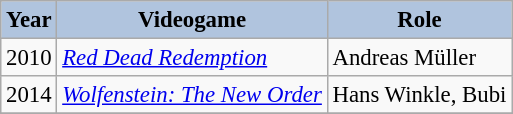<table class="wikitable" style="font-size: 95%;">
<tr>
<th style="background:#b0c4de;">Year</th>
<th style="background:#b0c4de;">Videogame</th>
<th style="background:#b0c4de;">Role</th>
</tr>
<tr>
<td>2010</td>
<td><em><a href='#'>Red Dead Redemption</a></em></td>
<td>Andreas Müller</td>
</tr>
<tr>
<td>2014</td>
<td><em><a href='#'>Wolfenstein: The New Order</a></em></td>
<td>Hans Winkle, Bubi</td>
</tr>
<tr>
</tr>
</table>
